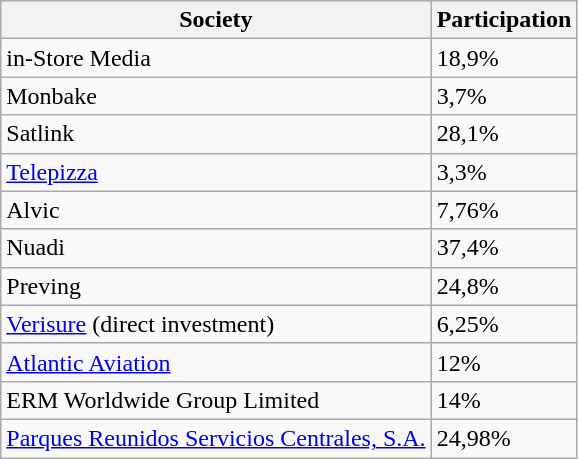<table class="wikitable">
<tr>
<th>Society</th>
<th>Participation</th>
</tr>
<tr>
<td>in-Store Media</td>
<td>18,9%</td>
</tr>
<tr>
<td>Monbake</td>
<td>3,7%</td>
</tr>
<tr>
<td>Satlink</td>
<td>28,1%</td>
</tr>
<tr>
<td><a href='#'>Telepizza</a></td>
<td>3,3%</td>
</tr>
<tr>
<td>Alvic</td>
<td>7,76%</td>
</tr>
<tr>
<td>Nuadi</td>
<td>37,4%</td>
</tr>
<tr>
<td>Preving</td>
<td>24,8%</td>
</tr>
<tr>
<td><a href='#'>Verisure</a> (direct investment)</td>
<td>6,25%</td>
</tr>
<tr>
<td><a href='#'>Atlantic Aviation</a></td>
<td>12%</td>
</tr>
<tr>
<td>ERM Worldwide Group Limited</td>
<td>14%</td>
</tr>
<tr>
<td><a href='#'>Parques Reunidos Servicios Centrales, S.A.</a></td>
<td>24,98%</td>
</tr>
</table>
